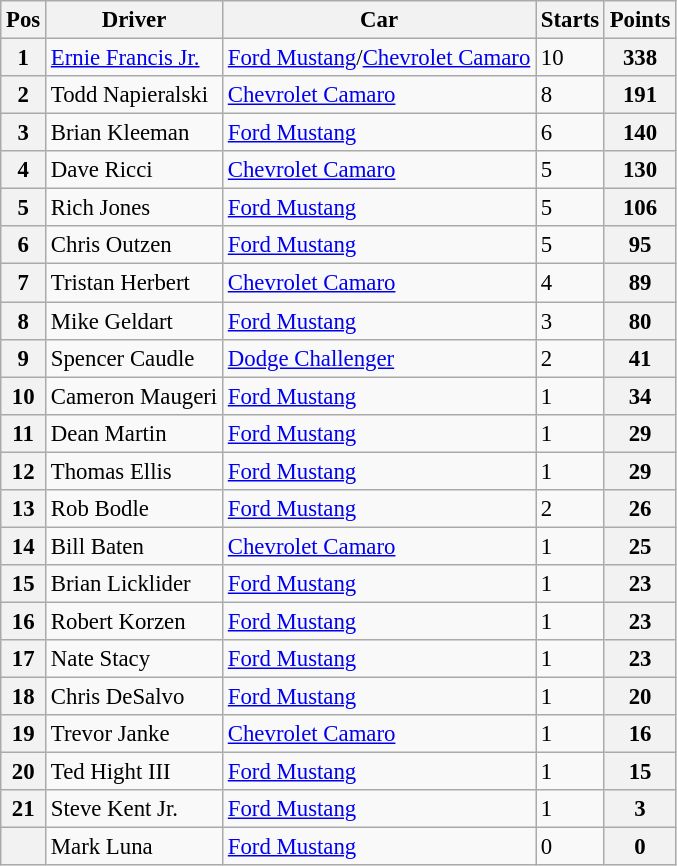<table class="wikitable" style="font-size: 95%;">
<tr>
<th>Pos</th>
<th>Driver</th>
<th>Car</th>
<th>Starts</th>
<th>Points</th>
</tr>
<tr>
<th>1</th>
<td> <a href='#'>Ernie Francis Jr.</a></td>
<td><a href='#'>Ford Mustang</a>/<a href='#'>Chevrolet Camaro</a></td>
<td>10</td>
<th>338</th>
</tr>
<tr>
<th>2</th>
<td> Todd Napieralski</td>
<td><a href='#'>Chevrolet Camaro</a></td>
<td>8</td>
<th>191</th>
</tr>
<tr>
<th>3</th>
<td> Brian Kleeman</td>
<td><a href='#'>Ford Mustang</a></td>
<td>6</td>
<th>140</th>
</tr>
<tr>
<th>4</th>
<td> Dave Ricci</td>
<td><a href='#'>Chevrolet Camaro</a></td>
<td>5</td>
<th>130</th>
</tr>
<tr>
<th>5</th>
<td> Rich Jones</td>
<td><a href='#'>Ford Mustang</a></td>
<td>5</td>
<th>106</th>
</tr>
<tr>
<th>6</th>
<td> Chris Outzen</td>
<td><a href='#'>Ford Mustang</a></td>
<td>5</td>
<th>95</th>
</tr>
<tr>
<th>7</th>
<td> Tristan Herbert</td>
<td><a href='#'>Chevrolet Camaro</a></td>
<td>4</td>
<th>89</th>
</tr>
<tr>
<th>8</th>
<td> Mike Geldart</td>
<td><a href='#'>Ford Mustang</a></td>
<td>3</td>
<th>80</th>
</tr>
<tr>
<th>9</th>
<td> Spencer Caudle</td>
<td><a href='#'>Dodge Challenger</a></td>
<td>2</td>
<th>41</th>
</tr>
<tr>
<th>10</th>
<td> Cameron Maugeri</td>
<td><a href='#'>Ford Mustang</a></td>
<td>1</td>
<th>34</th>
</tr>
<tr>
<th>11</th>
<td> Dean Martin</td>
<td><a href='#'>Ford Mustang</a></td>
<td>1</td>
<th>29</th>
</tr>
<tr>
<th>12</th>
<td> Thomas Ellis</td>
<td><a href='#'>Ford Mustang</a></td>
<td>1</td>
<th>29</th>
</tr>
<tr>
<th>13</th>
<td> Rob Bodle</td>
<td><a href='#'>Ford Mustang</a></td>
<td>2</td>
<th>26</th>
</tr>
<tr>
<th>14</th>
<td> Bill Baten</td>
<td><a href='#'>Chevrolet Camaro</a></td>
<td>1</td>
<th>25</th>
</tr>
<tr>
<th>15</th>
<td> Brian Licklider</td>
<td><a href='#'>Ford Mustang</a></td>
<td>1</td>
<th>23</th>
</tr>
<tr>
<th>16</th>
<td> Robert Korzen</td>
<td><a href='#'>Ford Mustang</a></td>
<td>1</td>
<th>23</th>
</tr>
<tr>
<th>17</th>
<td> Nate Stacy</td>
<td><a href='#'>Ford Mustang</a></td>
<td>1</td>
<th>23</th>
</tr>
<tr>
<th>18</th>
<td> Chris DeSalvo</td>
<td><a href='#'>Ford Mustang</a></td>
<td>1</td>
<th>20</th>
</tr>
<tr>
<th>19</th>
<td> Trevor Janke</td>
<td><a href='#'>Chevrolet Camaro</a></td>
<td>1</td>
<th>16</th>
</tr>
<tr>
<th>20</th>
<td> Ted Hight III</td>
<td><a href='#'>Ford Mustang</a></td>
<td>1</td>
<th>15</th>
</tr>
<tr>
<th>21</th>
<td> Steve Kent Jr.</td>
<td><a href='#'>Ford Mustang</a></td>
<td>1</td>
<th>3</th>
</tr>
<tr>
<th></th>
<td> Mark Luna</td>
<td><a href='#'>Ford Mustang</a></td>
<td>0</td>
<th>0</th>
</tr>
</table>
